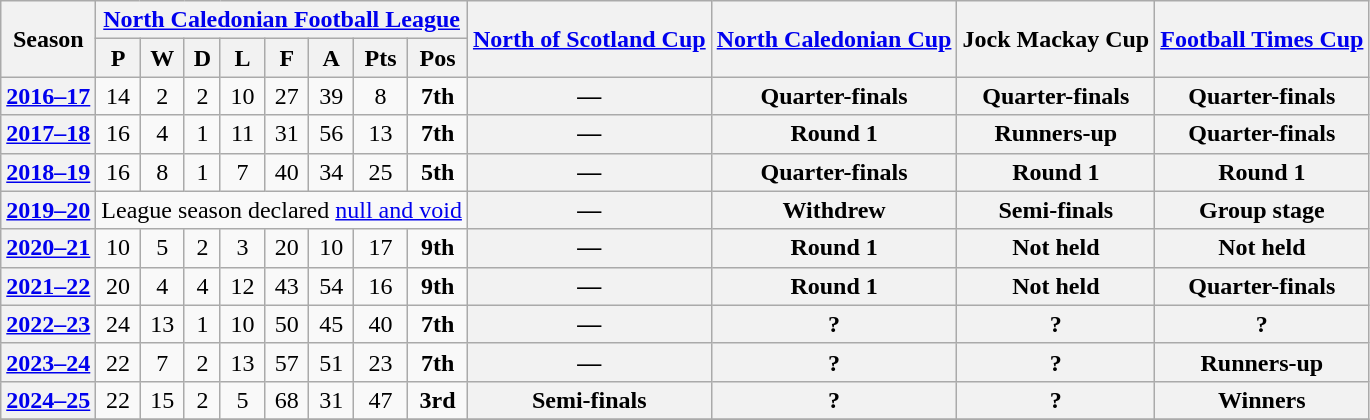<table class="wikitable" style="text-align: center">
<tr>
<th rowspan=2>Season</th>
<th colspan=8><a href='#'>North Caledonian Football League</a></th>
<th rowspan="2"><a href='#'>North of Scotland Cup</a></th>
<th rowspan="2"><a href='#'>North Caledonian Cup</a></th>
<th rowspan=2><strong>Jock Mackay Cup</strong></th>
<th rowspan=2><a href='#'>Football Times Cup</a></th>
</tr>
<tr>
<th>P</th>
<th>W</th>
<th>D</th>
<th>L</th>
<th>F</th>
<th>A</th>
<th>Pts</th>
<th>Pos</th>
</tr>
<tr>
<th><a href='#'>2016–17</a></th>
<td>14</td>
<td>2</td>
<td>2</td>
<td>10</td>
<td>27</td>
<td>39</td>
<td>8</td>
<td bgcolor=><strong>7th</strong></td>
<th>—</th>
<th>Quarter-finals</th>
<th>Quarter-finals</th>
<th>Quarter-finals</th>
</tr>
<tr>
<th><a href='#'>2017–18</a></th>
<td>16</td>
<td>4</td>
<td>1</td>
<td>11</td>
<td>31</td>
<td>56</td>
<td>13</td>
<td bgcolor=><strong>7th</strong></td>
<th>—</th>
<th>Round 1</th>
<th bgcolor=>Runners-up</th>
<th>Quarter-finals</th>
</tr>
<tr>
<th><a href='#'>2018–19</a></th>
<td>16</td>
<td>8</td>
<td>1</td>
<td>7</td>
<td>40</td>
<td>34</td>
<td>25</td>
<td bgcolor=><strong>5th</strong></td>
<th>—</th>
<th>Quarter-finals</th>
<th>Round 1</th>
<th>Round 1</th>
</tr>
<tr>
<th><a href='#'>2019–20</a></th>
<td colspan=8>League season declared <a href='#'>null and void</a></td>
<th>—</th>
<th>Withdrew</th>
<th>Semi-finals</th>
<th>Group stage</th>
</tr>
<tr>
<th><a href='#'>2020–21</a></th>
<td>10</td>
<td>5</td>
<td>2</td>
<td>3</td>
<td>20</td>
<td>10</td>
<td>17</td>
<td><strong>9th</strong></td>
<th>—</th>
<th>Round 1</th>
<th>Not held</th>
<th>Not held</th>
</tr>
<tr>
<th><a href='#'>2021–22</a></th>
<td>20</td>
<td>4</td>
<td>4</td>
<td>12</td>
<td>43</td>
<td>54</td>
<td>16</td>
<td><strong>9th</strong></td>
<th>—</th>
<th>Round 1</th>
<th>Not held</th>
<th>Quarter-finals</th>
</tr>
<tr>
<th><a href='#'>2022–23</a></th>
<td>24</td>
<td>13</td>
<td>1</td>
<td>10</td>
<td>50</td>
<td>45</td>
<td>40</td>
<td><strong>7th</strong></td>
<th>—</th>
<th>?</th>
<th>?</th>
<th>?</th>
</tr>
<tr>
<th><a href='#'>2023–24</a></th>
<td>22</td>
<td>7</td>
<td>2</td>
<td>13</td>
<td>57</td>
<td>51</td>
<td>23</td>
<td><strong>7th</strong></td>
<th>—</th>
<th>?</th>
<th>?</th>
<th>Runners-up</th>
</tr>
<tr>
<th><a href='#'>2024–25</a></th>
<td>22</td>
<td>15</td>
<td>2</td>
<td>5</td>
<td>68</td>
<td>31</td>
<td>47</td>
<td><strong>3rd</strong></td>
<th>Semi-finals</th>
<th>?</th>
<th>?</th>
<th>Winners</th>
</tr>
<tr>
</tr>
</table>
